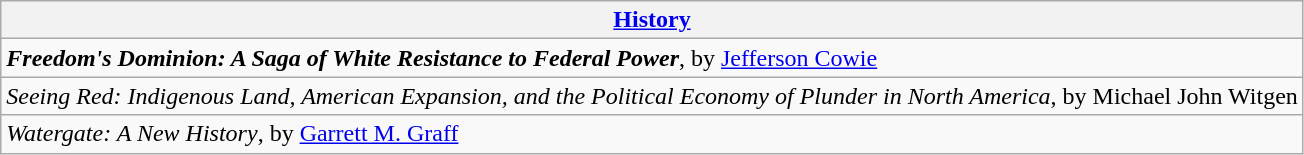<table class="wikitable" style="float:left; float:none;">
<tr>
<th><a href='#'>History</a></th>
</tr>
<tr>
<td><strong><em>Freedom's Dominion: A Saga of White Resistance to Federal Power</em></strong>, by <a href='#'>Jefferson Cowie</a></td>
</tr>
<tr>
<td><em>Seeing Red: Indigenous Land, American Expansion, and the Political Economy of Plunder in North America</em>, by Michael John Witgen</td>
</tr>
<tr>
<td><em>Watergate: A New History</em>, by <a href='#'>Garrett M. Graff</a></td>
</tr>
</table>
